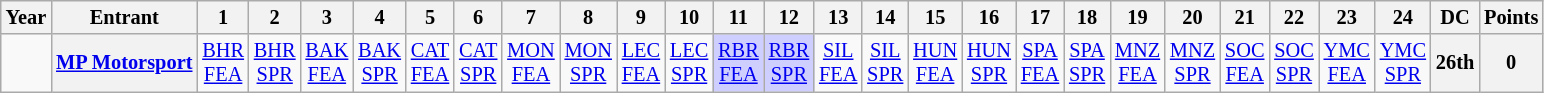<table class="wikitable" style="text-align:center; font-size:85%">
<tr>
<th>Year</th>
<th>Entrant</th>
<th>1</th>
<th>2</th>
<th>3</th>
<th>4</th>
<th>5</th>
<th>6</th>
<th>7</th>
<th>8</th>
<th>9</th>
<th>10</th>
<th>11</th>
<th>12</th>
<th>13</th>
<th>14</th>
<th>15</th>
<th>16</th>
<th>17</th>
<th>18</th>
<th>19</th>
<th>20</th>
<th>21</th>
<th>22</th>
<th>23</th>
<th>24</th>
<th>DC</th>
<th>Points</th>
</tr>
<tr>
<td></td>
<th nowrap><a href='#'>MP Motorsport</a></th>
<td><a href='#'>BHR<br>FEA</a></td>
<td><a href='#'>BHR<br>SPR</a></td>
<td><a href='#'>BAK<br>FEA</a></td>
<td><a href='#'>BAK<br>SPR</a></td>
<td><a href='#'>CAT<br>FEA</a></td>
<td><a href='#'>CAT<br>SPR</a></td>
<td><a href='#'>MON<br>FEA</a></td>
<td><a href='#'>MON<br>SPR</a></td>
<td><a href='#'>LEC<br>FEA</a></td>
<td><a href='#'>LEC<br>SPR</a></td>
<td style="background:#CFCFFF;"><a href='#'>RBR<br>FEA</a><br></td>
<td style="background:#CFCFFF;"><a href='#'>RBR<br>SPR</a><br></td>
<td><a href='#'>SIL<br>FEA</a></td>
<td><a href='#'>SIL<br>SPR</a></td>
<td><a href='#'>HUN<br>FEA</a></td>
<td><a href='#'>HUN<br>SPR</a></td>
<td><a href='#'>SPA<br>FEA</a></td>
<td><a href='#'>SPA<br>SPR</a></td>
<td><a href='#'>MNZ<br>FEA</a></td>
<td><a href='#'>MNZ<br>SPR</a></td>
<td><a href='#'>SOC<br>FEA</a></td>
<td><a href='#'>SOC<br>SPR</a></td>
<td><a href='#'>YMC<br>FEA</a></td>
<td><a href='#'>YMC<br>SPR</a></td>
<th>26th</th>
<th>0</th>
</tr>
</table>
